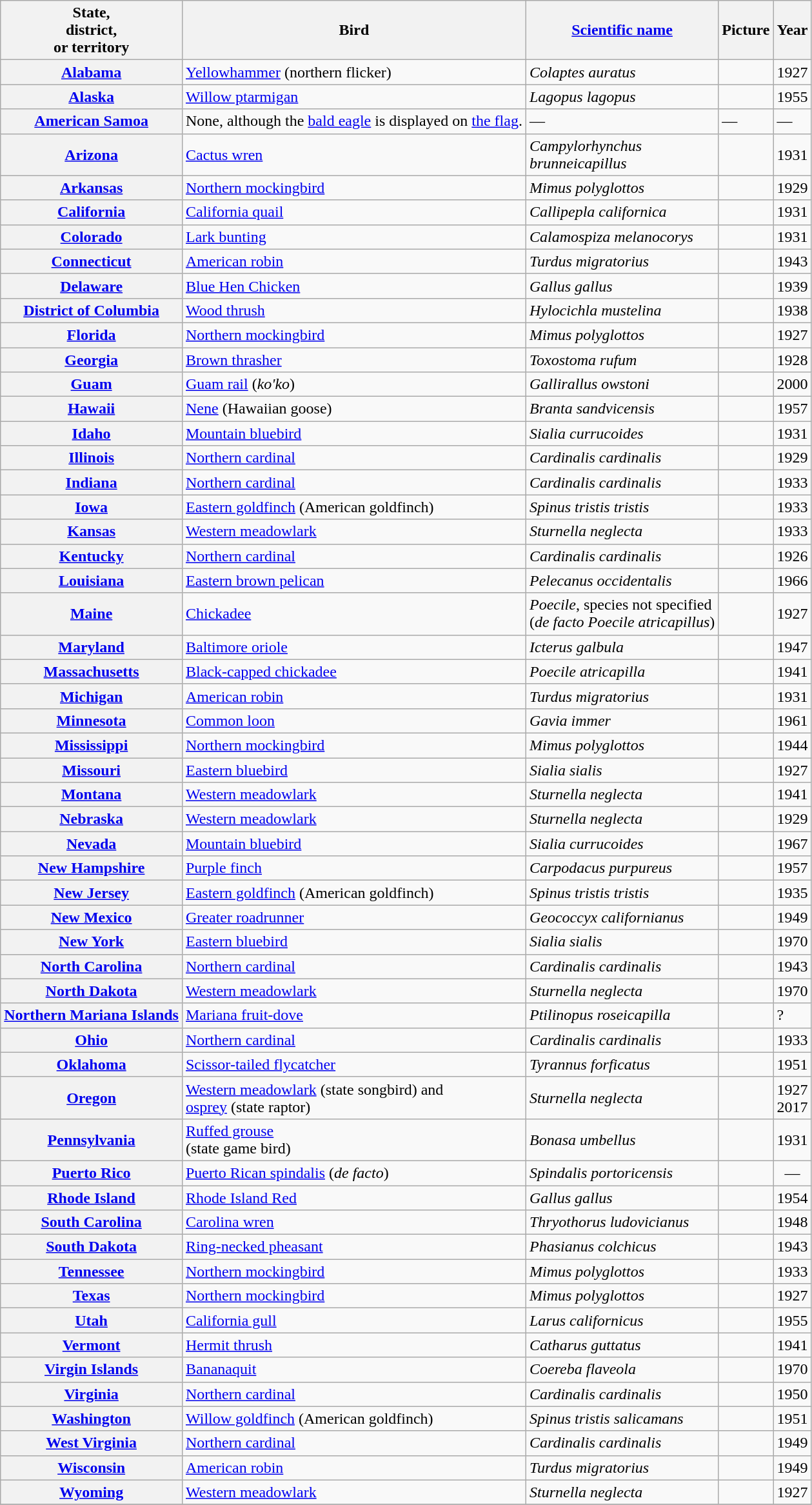<table class="wikitable sortable">
<tr>
<th>State,<br> district,<br>or territory</th>
<th>Bird</th>
<th><a href='#'>Scientific name</a></th>
<th>Picture</th>
<th>Year</th>
</tr>
<tr>
<th><a href='#'>Alabama</a></th>
<td><a href='#'>Yellowhammer</a> (northern flicker)</td>
<td><em>Colaptes auratus</em></td>
<td></td>
<td>1927</td>
</tr>
<tr>
<th><a href='#'>Alaska</a></th>
<td><a href='#'>Willow ptarmigan</a></td>
<td><em>Lagopus lagopus</em></td>
<td></td>
<td>1955</td>
</tr>
<tr>
<th><a href='#'>American Samoa</a></th>
<td>None, although the <a href='#'>bald eagle</a> is displayed on <a href='#'>the flag</a>.</td>
<td>—</td>
<td>—</td>
<td>—</td>
</tr>
<tr>
<th><a href='#'>Arizona</a></th>
<td><a href='#'>Cactus wren</a></td>
<td><em>Campylorhynchus<br>brunneicapillus</em></td>
<td></td>
<td>1931</td>
</tr>
<tr>
<th><a href='#'>Arkansas</a></th>
<td><a href='#'>Northern mockingbird</a></td>
<td><em>Mimus polyglottos</em></td>
<td></td>
<td>1929</td>
</tr>
<tr>
<th><a href='#'>California</a></th>
<td><a href='#'>California quail</a></td>
<td><em>Callipepla californica</em></td>
<td></td>
<td>1931</td>
</tr>
<tr>
<th><a href='#'>Colorado</a></th>
<td><a href='#'>Lark bunting</a></td>
<td><em>Calamospiza melanocorys</em></td>
<td></td>
<td>1931</td>
</tr>
<tr>
<th><a href='#'>Connecticut</a></th>
<td><a href='#'>American robin</a></td>
<td><em>Turdus migratorius</em></td>
<td></td>
<td>1943</td>
</tr>
<tr>
<th><a href='#'>Delaware</a></th>
<td><a href='#'>Blue Hen Chicken</a></td>
<td><em>Gallus gallus</em></td>
<td></td>
<td>1939</td>
</tr>
<tr>
<th><a href='#'>District of Columbia</a></th>
<td><a href='#'>Wood thrush</a></td>
<td><em>Hylocichla mustelina</em></td>
<td></td>
<td>1938</td>
</tr>
<tr>
<th><a href='#'>Florida</a></th>
<td><a href='#'>Northern mockingbird</a></td>
<td><em>Mimus polyglottos</em></td>
<td></td>
<td>1927</td>
</tr>
<tr>
<th><a href='#'>Georgia</a></th>
<td><a href='#'>Brown thrasher</a></td>
<td><em>Toxostoma rufum</em></td>
<td></td>
<td>1928</td>
</tr>
<tr>
<th><a href='#'>Guam</a></th>
<td><a href='#'>Guam rail</a> (<em>ko'ko</em>)</td>
<td><em>Gallirallus owstoni</em></td>
<td></td>
<td>2000</td>
</tr>
<tr>
<th><a href='#'>Hawaii</a></th>
<td><a href='#'>Nene</a> (Hawaiian goose)</td>
<td><em>Branta sandvicensis</em></td>
<td></td>
<td>1957</td>
</tr>
<tr>
<th><a href='#'>Idaho</a></th>
<td><a href='#'>Mountain bluebird</a></td>
<td><em>Sialia currucoides</em></td>
<td></td>
<td>1931</td>
</tr>
<tr>
<th><a href='#'>Illinois</a></th>
<td><a href='#'>Northern cardinal</a></td>
<td><em>Cardinalis cardinalis</em></td>
<td></td>
<td>1929</td>
</tr>
<tr>
<th><a href='#'>Indiana</a></th>
<td><a href='#'>Northern cardinal</a></td>
<td><em>Cardinalis cardinalis</em></td>
<td></td>
<td>1933</td>
</tr>
<tr>
<th><a href='#'>Iowa</a></th>
<td><a href='#'>Eastern goldfinch</a> (American goldfinch)</td>
<td><em>Spinus tristis tristis</em></td>
<td></td>
<td>1933</td>
</tr>
<tr>
<th><a href='#'>Kansas</a></th>
<td><a href='#'>Western meadowlark</a></td>
<td><em>Sturnella neglecta</em></td>
<td></td>
<td>1933</td>
</tr>
<tr>
<th><a href='#'>Kentucky</a></th>
<td><a href='#'>Northern cardinal</a></td>
<td><em>Cardinalis cardinalis</em></td>
<td></td>
<td>1926</td>
</tr>
<tr>
<th><a href='#'>Louisiana</a></th>
<td><a href='#'>Eastern brown pelican</a></td>
<td><em>Pelecanus occidentalis</em></td>
<td></td>
<td>1966</td>
</tr>
<tr>
<th><a href='#'>Maine</a></th>
<td><a href='#'>Chickadee</a></td>
<td><em>Poecile</em>, species not specified<br>(<em>de facto Poecile atricapillus</em>)</td>
<td></td>
<td>1927</td>
</tr>
<tr>
<th><a href='#'>Maryland</a></th>
<td><a href='#'>Baltimore oriole</a></td>
<td><em>Icterus galbula</em></td>
<td></td>
<td>1947</td>
</tr>
<tr>
<th><a href='#'>Massachusetts</a></th>
<td><a href='#'>Black-capped chickadee</a></td>
<td><em>Poecile atricapilla</em></td>
<td></td>
<td>1941</td>
</tr>
<tr>
<th><a href='#'>Michigan</a></th>
<td><a href='#'>American robin</a></td>
<td><em>Turdus migratorius</em></td>
<td></td>
<td>1931</td>
</tr>
<tr>
<th><a href='#'>Minnesota</a></th>
<td><a href='#'>Common loon</a></td>
<td><em>Gavia immer</em></td>
<td></td>
<td>1961</td>
</tr>
<tr>
<th><a href='#'>Mississippi</a></th>
<td><a href='#'>Northern mockingbird</a></td>
<td><em>Mimus polyglottos</em></td>
<td></td>
<td>1944</td>
</tr>
<tr>
<th><a href='#'>Missouri</a></th>
<td><a href='#'>Eastern bluebird</a></td>
<td><em>Sialia sialis</em></td>
<td></td>
<td>1927</td>
</tr>
<tr>
<th><a href='#'>Montana</a></th>
<td><a href='#'>Western meadowlark</a></td>
<td><em>Sturnella neglecta</em></td>
<td></td>
<td>1941</td>
</tr>
<tr>
<th><a href='#'>Nebraska</a></th>
<td><a href='#'>Western meadowlark</a></td>
<td><em>Sturnella neglecta</em></td>
<td></td>
<td>1929</td>
</tr>
<tr>
<th><a href='#'>Nevada</a></th>
<td><a href='#'>Mountain bluebird</a></td>
<td><em>Sialia currucoides</em></td>
<td></td>
<td>1967</td>
</tr>
<tr>
<th><a href='#'>New Hampshire</a></th>
<td><a href='#'>Purple finch</a></td>
<td><em>Carpodacus purpureus</em></td>
<td></td>
<td>1957</td>
</tr>
<tr>
<th><a href='#'>New Jersey</a></th>
<td><a href='#'>Eastern goldfinch</a> (American goldfinch)</td>
<td><em>Spinus tristis tristis</em></td>
<td></td>
<td>1935</td>
</tr>
<tr>
<th><a href='#'>New Mexico</a></th>
<td><a href='#'>Greater roadrunner</a></td>
<td><em>Geococcyx californianus</em></td>
<td></td>
<td>1949</td>
</tr>
<tr>
<th><a href='#'>New York</a></th>
<td><a href='#'>Eastern bluebird</a></td>
<td><em>Sialia sialis</em></td>
<td></td>
<td>1970</td>
</tr>
<tr>
<th><a href='#'>North Carolina</a></th>
<td><a href='#'>Northern cardinal</a></td>
<td><em>Cardinalis cardinalis</em></td>
<td></td>
<td>1943</td>
</tr>
<tr>
<th><a href='#'>North Dakota</a></th>
<td><a href='#'>Western meadowlark</a></td>
<td><em>Sturnella neglecta</em></td>
<td></td>
<td>1970</td>
</tr>
<tr>
<th><a href='#'>Northern Mariana Islands</a></th>
<td><a href='#'>Mariana fruit-dove</a></td>
<td><em>Ptilinopus roseicapilla</em></td>
<td></td>
<td>?</td>
</tr>
<tr>
<th><a href='#'>Ohio</a></th>
<td><a href='#'>Northern cardinal</a></td>
<td><em>Cardinalis cardinalis</em></td>
<td></td>
<td>1933</td>
</tr>
<tr>
<th><a href='#'>Oklahoma</a></th>
<td><a href='#'>Scissor-tailed flycatcher</a></td>
<td><em>Tyrannus forficatus</em></td>
<td></td>
<td>1951</td>
</tr>
<tr>
<th><a href='#'>Oregon</a></th>
<td><a href='#'>Western meadowlark</a> (state songbird) and<br><a href='#'>osprey</a> (state raptor)</td>
<td><em>Sturnella neglecta</em></td>
<td></td>
<td>1927<br>2017</td>
</tr>
<tr>
<th><a href='#'>Pennsylvania</a></th>
<td><a href='#'>Ruffed grouse</a><br>(state game bird)</td>
<td><em>Bonasa umbellus</em></td>
<td></td>
<td align=center>1931</td>
</tr>
<tr>
<th><a href='#'>Puerto Rico</a></th>
<td><a href='#'>Puerto Rican spindalis</a> (<em>de facto</em>)</td>
<td><em>Spindalis portoricensis</em></td>
<td></td>
<td align=center>—</td>
</tr>
<tr>
<th><a href='#'>Rhode Island</a></th>
<td><a href='#'>Rhode Island Red</a></td>
<td><em>Gallus gallus</em></td>
<td></td>
<td>1954</td>
</tr>
<tr>
<th><a href='#'>South Carolina</a></th>
<td><a href='#'>Carolina wren</a></td>
<td><em>Thryothorus ludovicianus</em></td>
<td></td>
<td>1948</td>
</tr>
<tr>
<th><a href='#'>South Dakota</a></th>
<td><a href='#'>Ring-necked pheasant</a></td>
<td><em>Phasianus colchicus</em></td>
<td></td>
<td>1943</td>
</tr>
<tr>
<th><a href='#'>Tennessee</a></th>
<td><a href='#'>Northern mockingbird</a></td>
<td><em>Mimus polyglottos</em></td>
<td></td>
<td>1933</td>
</tr>
<tr>
<th><a href='#'>Texas</a></th>
<td><a href='#'>Northern mockingbird</a></td>
<td><em>Mimus polyglottos</em></td>
<td></td>
<td>1927</td>
</tr>
<tr>
<th><a href='#'>Utah</a></th>
<td><a href='#'>California gull</a></td>
<td><em>Larus californicus</em></td>
<td></td>
<td>1955</td>
</tr>
<tr>
<th><a href='#'>Vermont</a></th>
<td><a href='#'>Hermit thrush</a></td>
<td><em>Catharus guttatus</em></td>
<td></td>
<td>1941</td>
</tr>
<tr>
<th><a href='#'>Virgin Islands</a></th>
<td><a href='#'>Bananaquit</a></td>
<td><em>Coereba flaveola</em></td>
<td></td>
<td>1970</td>
</tr>
<tr>
<th><a href='#'>Virginia</a></th>
<td><a href='#'>Northern cardinal</a></td>
<td><em>Cardinalis cardinalis</em></td>
<td></td>
<td>1950</td>
</tr>
<tr>
<th><a href='#'>Washington</a></th>
<td><a href='#'>Willow goldfinch</a> (American goldfinch)</td>
<td><em>Spinus tristis salicamans</em></td>
<td></td>
<td>1951</td>
</tr>
<tr>
<th><a href='#'>West Virginia</a></th>
<td><a href='#'>Northern cardinal</a></td>
<td><em>Cardinalis cardinalis</em></td>
<td></td>
<td>1949</td>
</tr>
<tr>
<th><a href='#'>Wisconsin</a></th>
<td><a href='#'>American robin</a></td>
<td><em>Turdus migratorius</em></td>
<td></td>
<td>1949</td>
</tr>
<tr>
<th><a href='#'>Wyoming</a></th>
<td><a href='#'>Western meadowlark</a></td>
<td><em>Sturnella neglecta</em></td>
<td></td>
<td>1927</td>
</tr>
<tr>
</tr>
</table>
